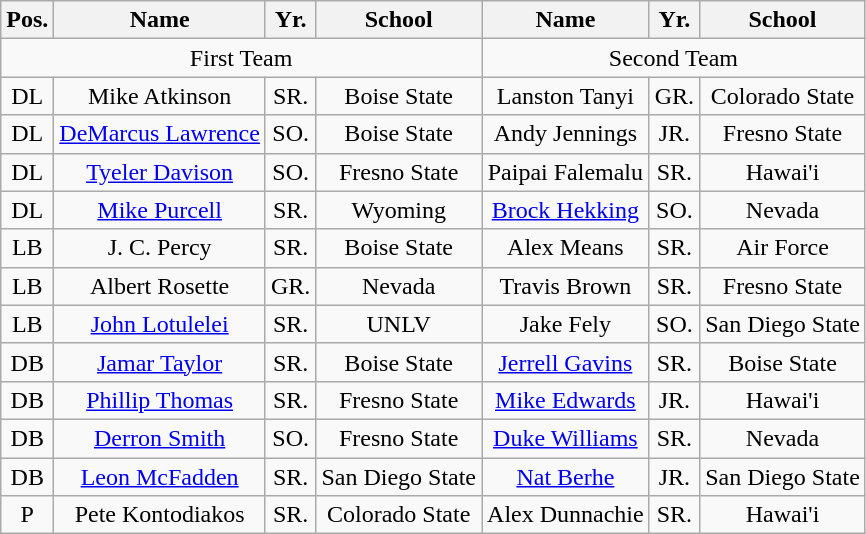<table class="wikitable">
<tr>
<th>Pos.</th>
<th>Name</th>
<th>Yr.</th>
<th>School</th>
<th>Name</th>
<th>Yr.</th>
<th>School</th>
</tr>
<tr>
<td colspan="4" style="text-align:center;">First Team</td>
<td colspan="4" style="text-align:center;">Second Team</td>
</tr>
<tr style="text-align:center;">
<td>DL</td>
<td>Mike Atkinson</td>
<td>SR.</td>
<td>Boise State</td>
<td>Lanston Tanyi</td>
<td>GR.</td>
<td>Colorado State</td>
</tr>
<tr style="text-align:center;">
<td>DL</td>
<td><a href='#'>DeMarcus Lawrence</a></td>
<td>SO.</td>
<td>Boise State</td>
<td>Andy Jennings</td>
<td>JR.</td>
<td>Fresno State</td>
</tr>
<tr style="text-align:center;">
<td>DL</td>
<td><a href='#'>Tyeler Davison</a></td>
<td>SO.</td>
<td>Fresno State</td>
<td>Paipai Falemalu</td>
<td>SR.</td>
<td>Hawai'i</td>
</tr>
<tr style="text-align:center;">
<td>DL</td>
<td><a href='#'>Mike Purcell</a></td>
<td>SR.</td>
<td>Wyoming</td>
<td><a href='#'>Brock Hekking</a></td>
<td>SO.</td>
<td>Nevada</td>
</tr>
<tr style="text-align:center;">
<td>LB</td>
<td>J. C. Percy</td>
<td>SR.</td>
<td>Boise State</td>
<td>Alex Means</td>
<td>SR.</td>
<td>Air Force</td>
</tr>
<tr style="text-align:center;">
<td>LB</td>
<td>Albert Rosette</td>
<td>GR.</td>
<td>Nevada</td>
<td>Travis Brown</td>
<td>SR.</td>
<td>Fresno State</td>
</tr>
<tr style="text-align:center;">
<td>LB</td>
<td><a href='#'>John Lotulelei</a></td>
<td>SR.</td>
<td>UNLV</td>
<td>Jake Fely</td>
<td>SO.</td>
<td>San Diego State</td>
</tr>
<tr style="text-align:center;">
<td>DB</td>
<td><a href='#'>Jamar Taylor</a></td>
<td>SR.</td>
<td>Boise State</td>
<td><a href='#'>Jerrell Gavins</a></td>
<td>SR.</td>
<td>Boise State</td>
</tr>
<tr style="text-align:center;">
<td>DB</td>
<td><a href='#'>Phillip Thomas</a></td>
<td>SR.</td>
<td>Fresno State</td>
<td><a href='#'>Mike Edwards</a></td>
<td>JR.</td>
<td>Hawai'i</td>
</tr>
<tr style="text-align:center;">
<td>DB</td>
<td><a href='#'>Derron Smith</a></td>
<td>SO.</td>
<td>Fresno State</td>
<td><a href='#'>Duke Williams</a></td>
<td>SR.</td>
<td>Nevada</td>
</tr>
<tr style="text-align:center;">
<td>DB</td>
<td><a href='#'>Leon McFadden</a></td>
<td>SR.</td>
<td>San Diego State</td>
<td><a href='#'>Nat Berhe</a></td>
<td>JR.</td>
<td>San Diego State</td>
</tr>
<tr style="text-align:center;">
<td>P</td>
<td>Pete Kontodiakos</td>
<td>SR.</td>
<td>Colorado State</td>
<td>Alex Dunnachie</td>
<td>SR.</td>
<td>Hawai'i</td>
</tr>
</table>
